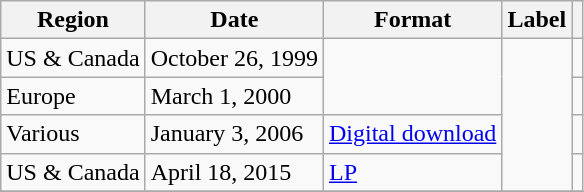<table class="wikitable plainrowheaders">
<tr>
<th scope="col">Region</th>
<th scope="col">Date</th>
<th scope="col">Format</th>
<th scope="col">Label</th>
<th scope="col"></th>
</tr>
<tr>
<td>US & Canada</td>
<td>October 26, 1999</td>
<td rowspan = "2"></td>
<td rowspan = "4"></td>
<td></td>
</tr>
<tr>
<td>Europe</td>
<td>March 1, 2000</td>
<td></td>
</tr>
<tr>
<td>Various</td>
<td>January 3, 2006</td>
<td><a href='#'>Digital download</a></td>
<td></td>
</tr>
<tr>
<td>US & Canada</td>
<td>April 18, 2015</td>
<td><a href='#'>LP</a></td>
<td></td>
</tr>
<tr>
</tr>
</table>
